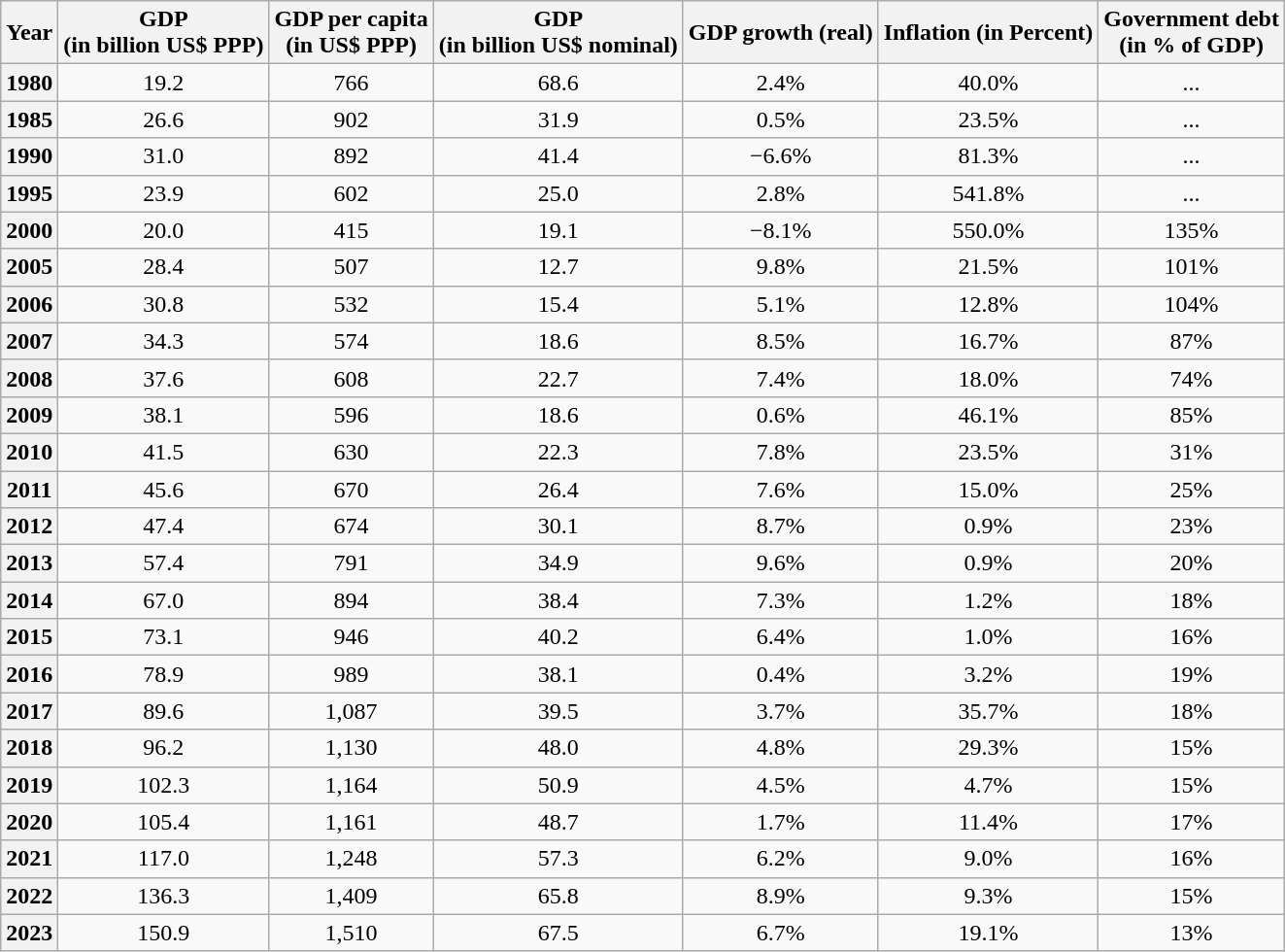<table class="wikitable" style="text-align:center;">
<tr>
<th>Year</th>
<th>GDP <br>(in billion US$ PPP)</th>
<th>GDP per capita <br>(in US$ PPP)</th>
<th>GDP<br>(in billion US$ nominal)</th>
<th>GDP growth (real)</th>
<th>Inflation (in Percent)</th>
<th>Government debt <br>(in % of GDP)</th>
</tr>
<tr>
<th>1980</th>
<td>19.2</td>
<td>766</td>
<td>68.6</td>
<td>2.4%</td>
<td>40.0%</td>
<td>...</td>
</tr>
<tr>
<th>1985</th>
<td>26.6</td>
<td>902</td>
<td>31.9</td>
<td>0.5%</td>
<td>23.5%</td>
<td>...</td>
</tr>
<tr>
<th>1990</th>
<td>31.0</td>
<td>892</td>
<td>41.4</td>
<td>−6.6%</td>
<td>81.3%</td>
<td>...</td>
</tr>
<tr>
<th>1995</th>
<td>23.9</td>
<td>602</td>
<td>25.0</td>
<td>2.8%</td>
<td>541.8%</td>
<td>...</td>
</tr>
<tr>
<th>2000</th>
<td>20.0</td>
<td>415</td>
<td>19.1</td>
<td>−8.1%</td>
<td>550.0%</td>
<td>135%</td>
</tr>
<tr>
<th>2005</th>
<td>28.4</td>
<td>507</td>
<td>12.7</td>
<td>9.8%</td>
<td>21.5%</td>
<td>101%</td>
</tr>
<tr>
<th>2006</th>
<td>30.8</td>
<td>532</td>
<td>15.4</td>
<td>5.1%</td>
<td>12.8%</td>
<td>104%</td>
</tr>
<tr>
<th>2007</th>
<td>34.3</td>
<td>574</td>
<td>18.6</td>
<td>8.5%</td>
<td>16.7%</td>
<td>87%</td>
</tr>
<tr>
<th>2008</th>
<td>37.6</td>
<td>608</td>
<td>22.7</td>
<td>7.4%</td>
<td>18.0%</td>
<td>74%</td>
</tr>
<tr>
<th>2009</th>
<td>38.1</td>
<td>596</td>
<td>18.6</td>
<td>0.6%</td>
<td>46.1%</td>
<td>85%</td>
</tr>
<tr>
<th>2010</th>
<td>41.5</td>
<td>630</td>
<td>22.3</td>
<td>7.8%</td>
<td>23.5%</td>
<td>31%</td>
</tr>
<tr>
<th>2011</th>
<td>45.6</td>
<td>670</td>
<td>26.4</td>
<td>7.6%</td>
<td>15.0%</td>
<td>25%</td>
</tr>
<tr>
<th>2012</th>
<td>47.4</td>
<td>674</td>
<td>30.1</td>
<td>8.7%</td>
<td>0.9%</td>
<td>23%</td>
</tr>
<tr>
<th>2013</th>
<td>57.4</td>
<td>791</td>
<td>34.9</td>
<td>9.6%</td>
<td>0.9%</td>
<td>20%</td>
</tr>
<tr>
<th>2014</th>
<td>67.0</td>
<td>894</td>
<td>38.4</td>
<td>7.3%</td>
<td>1.2%</td>
<td>18%</td>
</tr>
<tr>
<th>2015</th>
<td>73.1</td>
<td>946</td>
<td>40.2</td>
<td>6.4%</td>
<td>1.0%</td>
<td>16%</td>
</tr>
<tr>
<th>2016</th>
<td>78.9</td>
<td>989</td>
<td>38.1</td>
<td>0.4%</td>
<td>3.2%</td>
<td>19%</td>
</tr>
<tr>
<th>2017</th>
<td>89.6</td>
<td>1,087</td>
<td>39.5</td>
<td>3.7%</td>
<td>35.7%</td>
<td>18%</td>
</tr>
<tr>
<th>2018</th>
<td>96.2</td>
<td>1,130</td>
<td>48.0</td>
<td>4.8%</td>
<td>29.3%</td>
<td>15%</td>
</tr>
<tr>
<th>2019</th>
<td>102.3</td>
<td>1,164</td>
<td>50.9</td>
<td>4.5%</td>
<td>4.7%</td>
<td>15%</td>
</tr>
<tr>
<th>2020</th>
<td>105.4</td>
<td>1,161</td>
<td>48.7</td>
<td>1.7%</td>
<td>11.4%</td>
<td>17%</td>
</tr>
<tr>
<th>2021</th>
<td>117.0</td>
<td>1,248</td>
<td>57.3</td>
<td>6.2%</td>
<td>9.0%</td>
<td>16%</td>
</tr>
<tr>
<th>2022</th>
<td>136.3</td>
<td>1,409</td>
<td>65.8</td>
<td>8.9%</td>
<td>9.3%</td>
<td>15%</td>
</tr>
<tr>
<th>2023</th>
<td>150.9</td>
<td>1,510</td>
<td>67.5</td>
<td>6.7%</td>
<td>19.1%</td>
<td>13%</td>
</tr>
</table>
